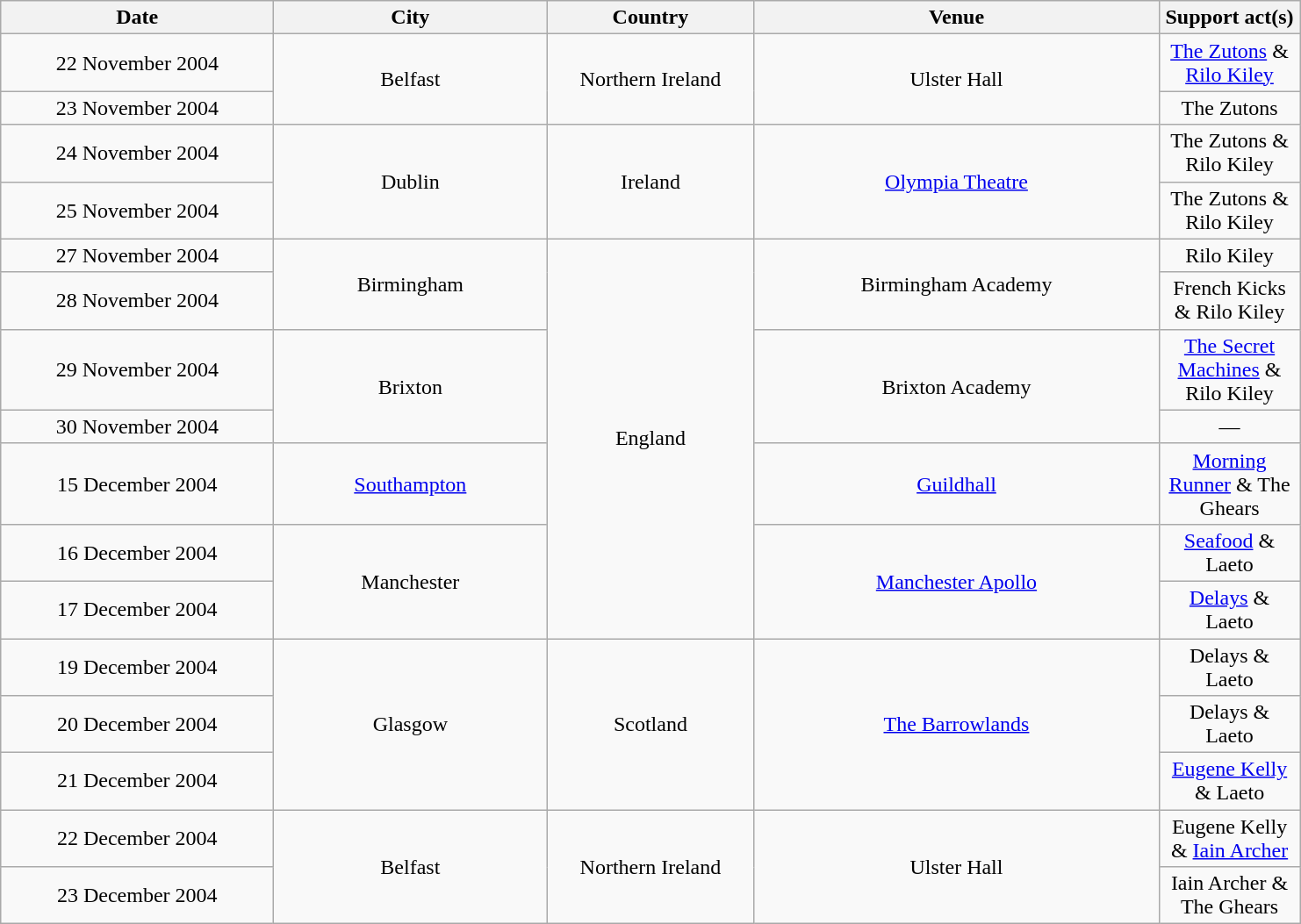<table class="wikitable" style="text-align:center;">
<tr>
<th width="200">Date</th>
<th width="200">City</th>
<th width="150">Country</th>
<th width="300">Venue</th>
<th width="100">Support act(s)</th>
</tr>
<tr>
<td>22 November 2004</td>
<td rowspan="2">Belfast</td>
<td rowspan="2">Northern Ireland</td>
<td rowspan="2">Ulster Hall</td>
<td><a href='#'>The Zutons</a> & <a href='#'>Rilo Kiley</a></td>
</tr>
<tr>
<td>23 November 2004</td>
<td>The Zutons</td>
</tr>
<tr>
<td>24 November 2004</td>
<td rowspan="2">Dublin</td>
<td rowspan="2">Ireland</td>
<td rowspan="2"><a href='#'>Olympia Theatre</a></td>
<td>The Zutons & Rilo Kiley</td>
</tr>
<tr>
<td>25 November 2004</td>
<td>The Zutons & Rilo Kiley</td>
</tr>
<tr>
<td>27 November 2004</td>
<td rowspan="2">Birmingham</td>
<td rowspan="7">England</td>
<td rowspan="2">Birmingham Academy</td>
<td>Rilo Kiley</td>
</tr>
<tr>
<td>28 November 2004</td>
<td>French Kicks & Rilo Kiley</td>
</tr>
<tr>
<td>29 November 2004</td>
<td rowspan="2">Brixton</td>
<td rowspan="2">Brixton Academy</td>
<td><a href='#'>The Secret Machines</a> & Rilo Kiley</td>
</tr>
<tr>
<td>30 November 2004</td>
<td align="center">—</td>
</tr>
<tr>
<td>15 December 2004</td>
<td><a href='#'>Southampton</a></td>
<td><a href='#'>Guildhall</a></td>
<td><a href='#'>Morning Runner</a> & The Ghears</td>
</tr>
<tr>
<td>16 December 2004</td>
<td rowspan="2">Manchester</td>
<td rowspan="2"><a href='#'>Manchester Apollo</a></td>
<td><a href='#'>Seafood</a> & Laeto</td>
</tr>
<tr>
<td>17 December 2004</td>
<td><a href='#'>Delays</a> & Laeto</td>
</tr>
<tr>
<td>19 December 2004</td>
<td rowspan="3">Glasgow</td>
<td rowspan="3">Scotland</td>
<td rowspan="3"><a href='#'>The Barrowlands</a></td>
<td>Delays & Laeto</td>
</tr>
<tr>
<td>20 December 2004</td>
<td>Delays & Laeto</td>
</tr>
<tr>
<td>21 December 2004</td>
<td><a href='#'>Eugene Kelly</a> & Laeto</td>
</tr>
<tr>
<td>22 December 2004</td>
<td rowspan="2">Belfast</td>
<td rowspan="2">Northern Ireland</td>
<td rowspan="2">Ulster Hall</td>
<td>Eugene Kelly & <a href='#'>Iain Archer</a></td>
</tr>
<tr>
<td>23 December 2004</td>
<td>Iain Archer & The Ghears</td>
</tr>
</table>
